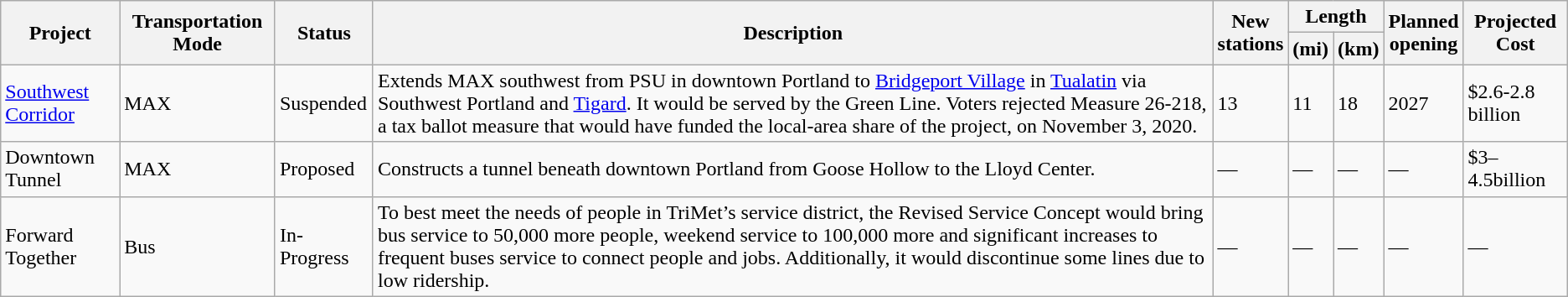<table class="wikitable sortable">
<tr>
<th rowspan="2" class="unsortable" scope="col">Project</th>
<th rowspan="2">Transportation Mode</th>
<th rowspan="2" scope="col">Status</th>
<th rowspan="2" class="unsortable" scope="col">Description</th>
<th rowspan="2" scope="col">New<br>stations</th>
<th colspan="2" scope="col">Length</th>
<th rowspan="2" scope="col">Planned<br>opening</th>
<th rowspan="2" scope="col">Projected<br>Cost</th>
</tr>
<tr>
<th scope="col">(mi)</th>
<th scope="col">(km)</th>
</tr>
<tr>
<td><a href='#'>Southwest Corridor</a></td>
<td>MAX</td>
<td>Suspended</td>
<td>Extends MAX southwest from PSU in downtown Portland to <a href='#'>Bridgeport Village</a> in <a href='#'>Tualatin</a> via Southwest Portland and <a href='#'>Tigard</a>. It would be served by the Green Line. Voters rejected Measure 26-218, a tax ballot measure that would have funded the local-area share of the project, on November 3, 2020.</td>
<td>13</td>
<td>11</td>
<td>18</td>
<td>2027</td>
<td>$2.6-2.8 billion</td>
</tr>
<tr>
<td scope="row">Downtown Tunnel</td>
<td>MAX</td>
<td>Proposed</td>
<td>Constructs a tunnel beneath downtown Portland from Goose Hollow to the Lloyd Center.</td>
<td>—</td>
<td>—</td>
<td>—</td>
<td>—</td>
<td>$3–4.5billion</td>
</tr>
<tr>
<td>Forward Together</td>
<td>Bus</td>
<td>In-Progress</td>
<td>To best meet the needs of people in TriMet’s service district, the Revised Service Concept would bring bus service to 50,000 more people, weekend service to 100,000 more and significant increases to frequent buses service to connect people and jobs. Additionally, it would discontinue some lines due to low ridership.</td>
<td>—</td>
<td>—</td>
<td>—</td>
<td>—</td>
<td>—</td>
</tr>
</table>
